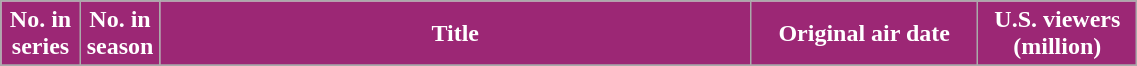<table class="wikitable plainrowheaders" style="width:60%;">
<tr>
<th scope="col"  style="background:#9C2775; color:#fff; width:7%;">No. in<br>series</th>
<th scope="col"  style="background:#9C2775; color:#fff; width:7%;">No. in<br>season</th>
<th scope="col" style="background:#9C2775; color:#fff;">Title</th>
<th scope="col"  style="background:#9C2775; color:#fff; width:20%;">Original air date</th>
<th scope="col"  style="background:#9C2775; color:#fff; width:14%;">U.S. viewers<br>(million)</th>
</tr>
<tr>
</tr>
</table>
